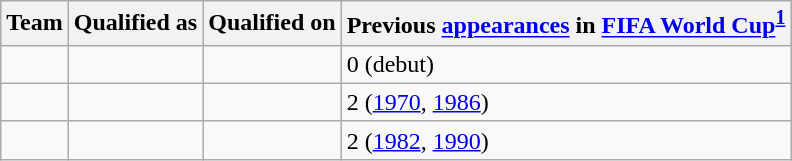<table class="wikitable sortable">
<tr>
<th>Team</th>
<th>Qualified as</th>
<th>Qualified on</th>
<th data-sort-type="number">Previous <a href='#'>appearances</a> in <a href='#'>FIFA World Cup</a><sup><strong><a href='#'>1</a></strong></sup></th>
</tr>
<tr>
<td></td>
<td></td>
<td></td>
<td>0 (debut)</td>
</tr>
<tr>
<td></td>
<td></td>
<td></td>
<td>2 (<a href='#'>1970</a>, <a href='#'>1986</a>)</td>
</tr>
<tr>
<td></td>
<td></td>
<td></td>
<td>2 (<a href='#'>1982</a>, <a href='#'>1990</a>)</td>
</tr>
</table>
